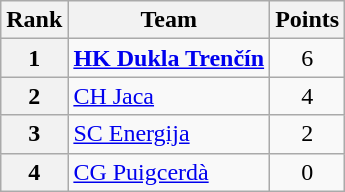<table class="wikitable" style="text-align: center;">
<tr>
<th>Rank</th>
<th>Team</th>
<th>Points</th>
</tr>
<tr>
<th>1</th>
<td style="text-align: left;"> <strong><a href='#'>HK Dukla Trenčín</a></strong></td>
<td>6</td>
</tr>
<tr>
<th>2</th>
<td style="text-align: left;"> <a href='#'>CH Jaca</a></td>
<td>4</td>
</tr>
<tr>
<th>3</th>
<td style="text-align: left;"> <a href='#'>SC Energija</a></td>
<td>2</td>
</tr>
<tr>
<th>4</th>
<td style="text-align: left;"> <a href='#'>CG Puigcerdà</a></td>
<td>0</td>
</tr>
</table>
